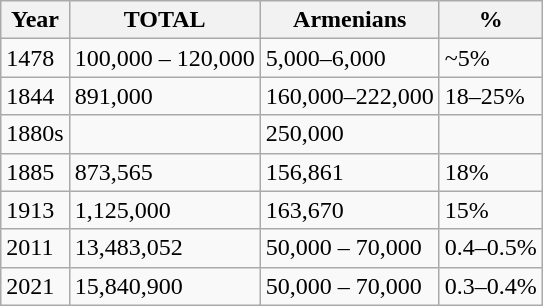<table class="wikitable floatright">
<tr>
<th>Year</th>
<th>TOTAL</th>
<th>Armenians</th>
<th>%</th>
</tr>
<tr>
<td>1478 </td>
<td>100,000 – 120,000</td>
<td>5,000–6,000</td>
<td>~5%</td>
</tr>
<tr>
<td>1844</td>
<td>891,000</td>
<td>160,000–222,000</td>
<td>18–25%</td>
</tr>
<tr>
<td>1880s</td>
<td></td>
<td>250,000</td>
<td></td>
</tr>
<tr>
<td>1885</td>
<td>873,565</td>
<td>156,861</td>
<td>18%</td>
</tr>
<tr>
<td>1913</td>
<td>1,125,000</td>
<td>163,670</td>
<td>15%</td>
</tr>
<tr>
<td>2011</td>
<td>13,483,052</td>
<td>50,000 – 70,000</td>
<td>0.4–0.5%</td>
</tr>
<tr>
<td>2021</td>
<td>15,840,900</td>
<td>50,000 – 70,000</td>
<td>0.3–0.4%</td>
</tr>
</table>
